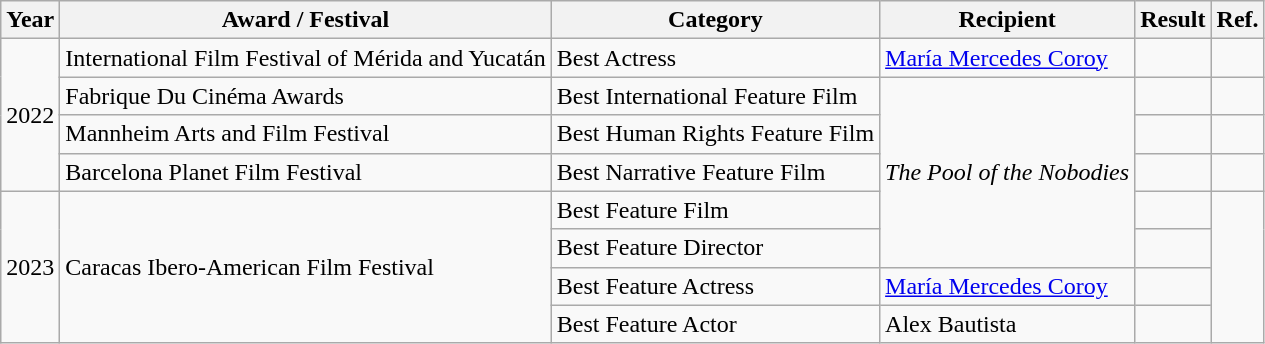<table class="wikitable">
<tr>
<th>Year</th>
<th>Award / Festival</th>
<th>Category</th>
<th>Recipient</th>
<th>Result</th>
<th>Ref.</th>
</tr>
<tr>
<td rowspan="4">2022</td>
<td>International Film Festival of Mérida and Yucatán</td>
<td>Best Actress</td>
<td><a href='#'>María Mercedes Coroy</a></td>
<td></td>
<td></td>
</tr>
<tr>
<td>Fabrique Du Cinéma Awards</td>
<td>Best International Feature Film</td>
<td rowspan="5"><em>The Pool of the Nobodies</em></td>
<td></td>
<td></td>
</tr>
<tr>
<td>Mannheim Arts and Film Festival</td>
<td>Best Human Rights Feature Film</td>
<td></td>
<td></td>
</tr>
<tr>
<td>Barcelona Planet Film Festival</td>
<td>Best Narrative Feature Film</td>
<td></td>
<td></td>
</tr>
<tr>
<td rowspan="4">2023</td>
<td rowspan="4">Caracas Ibero-American Film Festival</td>
<td>Best Feature Film</td>
<td></td>
<td rowspan="4"></td>
</tr>
<tr>
<td>Best Feature Director</td>
<td></td>
</tr>
<tr>
<td>Best Feature Actress</td>
<td><a href='#'>María Mercedes Coroy</a></td>
<td></td>
</tr>
<tr>
<td>Best Feature Actor</td>
<td>Alex Bautista</td>
<td></td>
</tr>
</table>
